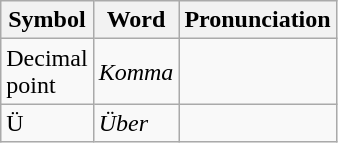<table class="wikitable">
<tr>
<th>Symbol</th>
<th>Word</th>
<th>Pronunciation</th>
</tr>
<tr>
<td>Decimal<br>point</td>
<td><em>Komma</em></td>
<td></td>
</tr>
<tr>
<td>Ü</td>
<td><em>Über</em></td>
<td></td>
</tr>
</table>
